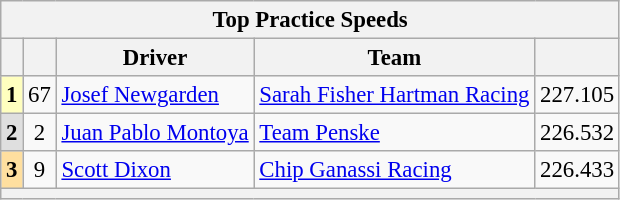<table class="wikitable" style="font-size:95%;">
<tr>
<th colspan=9>Top Practice Speeds</th>
</tr>
<tr>
<th></th>
<th></th>
<th>Driver</th>
<th>Team</th>
<th></th>
</tr>
<tr>
<td align=center style="background:#FFFFBF;"><strong>1</strong></td>
<td align=center>67</td>
<td> <a href='#'>Josef Newgarden</a></td>
<td><a href='#'>Sarah Fisher Hartman Racing</a></td>
<td align=center>227.105</td>
</tr>
<tr>
<td align=center style="background:#DFDFDF;"><strong>2</strong></td>
<td align=center>2</td>
<td> <a href='#'>Juan Pablo Montoya</a></td>
<td><a href='#'>Team Penske</a></td>
<td align=center>226.532</td>
</tr>
<tr>
<td align=center style="background:#FFDF9F;"><strong>3</strong></td>
<td align=center>9</td>
<td> <a href='#'>Scott Dixon</a></td>
<td><a href='#'>Chip Ganassi Racing</a></td>
<td align=center>226.433</td>
</tr>
<tr>
<th colspan=9></th>
</tr>
</table>
